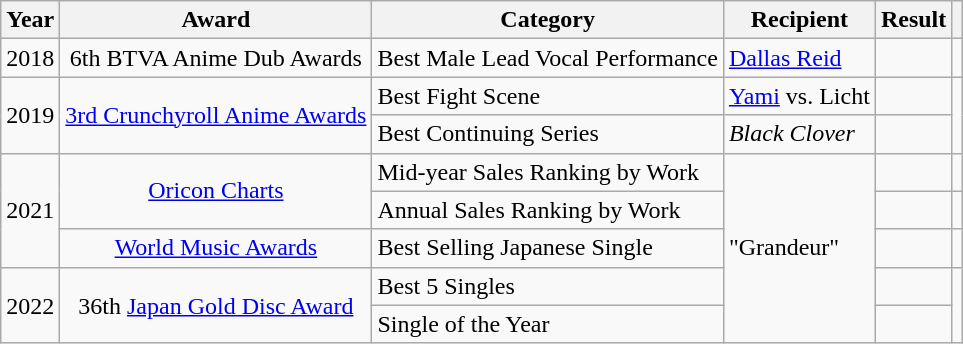<table class="wikitable plainrowheaders sortable">
<tr>
<th scope="col">Year</th>
<th scope="col">Award</th>
<th scope="col">Category</th>
<th scope="col">Recipient</th>
<th scope="col">Result</th>
<th scope="col" class="unsortable"></th>
</tr>
<tr>
<td align="center">2018</td>
<td align="center">6th BTVA Anime Dub Awards</td>
<td>Best Male Lead Vocal Performance</td>
<td><a href='#'>Dallas Reid</a> </td>
<td></td>
<td style="text-align:center;"></td>
</tr>
<tr>
<td rowspan="2" align="center">2019</td>
<td rowspan="2" align="center"><a href='#'>3rd Crunchyroll Anime Awards</a></td>
<td>Best Fight Scene</td>
<td><a href='#'>Yami</a> vs. Licht</td>
<td></td>
<td rowspan="2" style="text-align:center;"></td>
</tr>
<tr>
<td>Best Continuing Series</td>
<td><em>Black Clover</em></td>
<td></td>
</tr>
<tr>
<td rowspan="3" align="center">2021</td>
<td rowspan="2" align="center"><a href='#'>Oricon Charts</a></td>
<td>Mid-year Sales Ranking by Work</td>
<td rowspan="5">"Grandeur" </td>
<td></td>
<td style="text-align:center;"></td>
</tr>
<tr>
<td>Annual Sales Ranking by Work</td>
<td></td>
<td style="text-align:center;"></td>
</tr>
<tr>
<td align="center"><a href='#'>World Music Awards</a></td>
<td>Best Selling Japanese Single</td>
<td></td>
<td style="text-align:center;"></td>
</tr>
<tr>
<td rowspan="2" align="center">2022</td>
<td rowspan="2" align="center">36th <a href='#'>Japan Gold Disc Award</a></td>
<td>Best 5 Singles</td>
<td></td>
<td rowspan="2" style="text-align:center;"></td>
</tr>
<tr>
<td>Single of the Year</td>
<td></td>
</tr>
</table>
